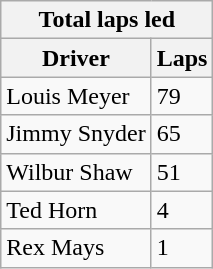<table class="wikitable">
<tr>
<th colspan=2>Total laps led</th>
</tr>
<tr>
<th>Driver</th>
<th>Laps</th>
</tr>
<tr>
<td>Louis Meyer</td>
<td>79</td>
</tr>
<tr>
<td>Jimmy Snyder</td>
<td>65</td>
</tr>
<tr>
<td>Wilbur Shaw</td>
<td>51</td>
</tr>
<tr>
<td>Ted Horn</td>
<td>4</td>
</tr>
<tr>
<td>Rex Mays</td>
<td>1</td>
</tr>
</table>
